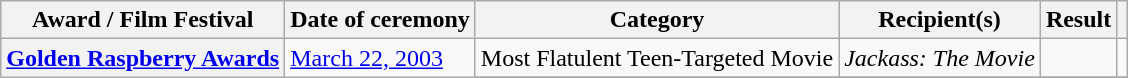<table class="wikitable sortable plainrowheaders">
<tr>
<th scope="col">Award / Film Festival</th>
<th scope="col">Date of ceremony</th>
<th scope="col">Category</th>
<th scope="col">Recipient(s)</th>
<th scope="col">Result</th>
<th class="unsortable" scope="col"></th>
</tr>
<tr>
<th rowspan=5 scope="row"><a href='#'>Golden Raspberry Awards</a></th>
<td rowspan=5><a href='#'>March 22, 2003</a></td>
<td>Most Flatulent Teen-Targeted Movie</td>
<td><em>Jackass: The Movie</em></td>
<td></td>
<td></td>
</tr>
<tr>
</tr>
</table>
